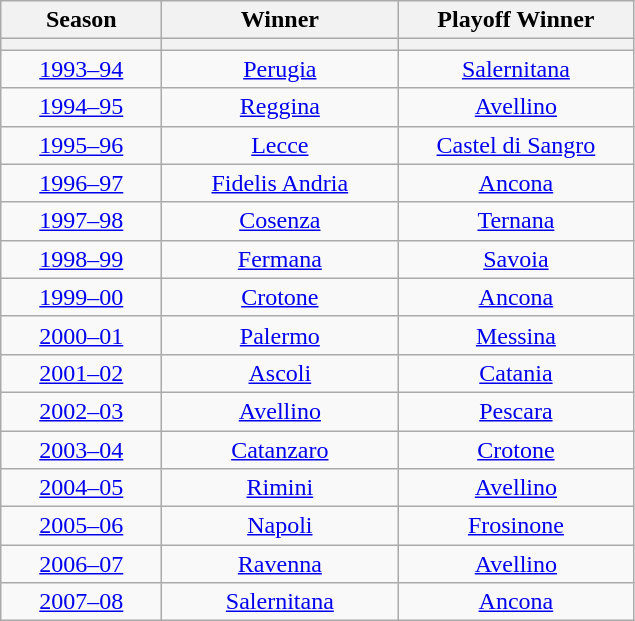<table class="wikitable" style="text-align: center">
<tr>
<th>Season</th>
<th>Winner</th>
<th>Playoff Winner</th>
</tr>
<tr>
<th width=100></th>
<th width=150></th>
<th width=150></th>
</tr>
<tr>
<td><a href='#'>1993–94</a></td>
<td><a href='#'>Perugia</a></td>
<td><a href='#'>Salernitana</a></td>
</tr>
<tr>
<td><a href='#'>1994–95</a></td>
<td><a href='#'>Reggina</a></td>
<td><a href='#'>Avellino</a></td>
</tr>
<tr>
<td><a href='#'>1995–96</a></td>
<td><a href='#'>Lecce</a></td>
<td><a href='#'>Castel di Sangro</a></td>
</tr>
<tr>
<td><a href='#'>1996–97</a></td>
<td><a href='#'>Fidelis Andria</a></td>
<td><a href='#'>Ancona</a></td>
</tr>
<tr>
<td><a href='#'>1997–98</a></td>
<td><a href='#'>Cosenza</a></td>
<td><a href='#'>Ternana</a></td>
</tr>
<tr>
<td><a href='#'>1998–99</a></td>
<td><a href='#'>Fermana</a></td>
<td><a href='#'>Savoia</a></td>
</tr>
<tr>
<td><a href='#'>1999–00</a></td>
<td><a href='#'>Crotone</a></td>
<td><a href='#'>Ancona</a></td>
</tr>
<tr>
<td><a href='#'>2000–01</a></td>
<td><a href='#'>Palermo</a></td>
<td><a href='#'>Messina</a></td>
</tr>
<tr>
<td><a href='#'>2001–02</a></td>
<td><a href='#'>Ascoli</a></td>
<td><a href='#'>Catania</a></td>
</tr>
<tr>
<td><a href='#'>2002–03</a></td>
<td><a href='#'>Avellino</a></td>
<td><a href='#'>Pescara</a></td>
</tr>
<tr>
<td><a href='#'>2003–04</a></td>
<td><a href='#'>Catanzaro</a></td>
<td><a href='#'>Crotone</a></td>
</tr>
<tr>
<td><a href='#'>2004–05</a></td>
<td><a href='#'>Rimini</a></td>
<td><a href='#'>Avellino</a></td>
</tr>
<tr>
<td><a href='#'>2005–06</a></td>
<td><a href='#'>Napoli</a></td>
<td><a href='#'>Frosinone</a></td>
</tr>
<tr>
<td><a href='#'>2006–07</a></td>
<td><a href='#'>Ravenna</a></td>
<td><a href='#'>Avellino</a></td>
</tr>
<tr>
<td><a href='#'>2007–08</a></td>
<td><a href='#'>Salernitana</a></td>
<td><a href='#'>Ancona</a></td>
</tr>
</table>
